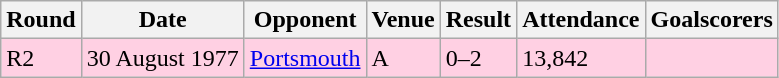<table class="wikitable">
<tr>
<th>Round</th>
<th>Date</th>
<th>Opponent</th>
<th>Venue</th>
<th>Result</th>
<th>Attendance</th>
<th>Goalscorers</th>
</tr>
<tr style="background-color: #ffd0e3;">
<td>R2</td>
<td>30 August 1977</td>
<td><a href='#'>Portsmouth</a></td>
<td>A</td>
<td>0–2</td>
<td>13,842</td>
<td></td>
</tr>
</table>
